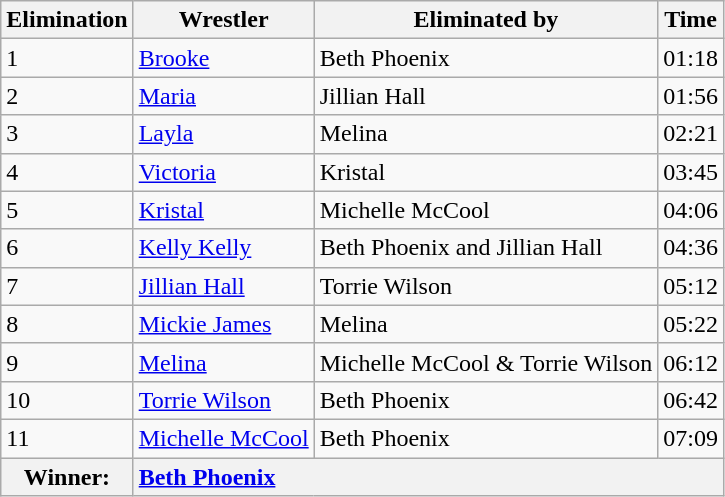<table class="wikitable sortable" border="1">
<tr>
<th>Elimination</th>
<th>Wrestler</th>
<th>Eliminated by</th>
<th>Time</th>
</tr>
<tr>
<td>1</td>
<td><a href='#'>Brooke</a></td>
<td>Beth Phoenix</td>
<td>01:18</td>
</tr>
<tr>
<td>2</td>
<td><a href='#'>Maria</a></td>
<td>Jillian Hall</td>
<td>01:56</td>
</tr>
<tr>
<td>3</td>
<td><a href='#'>Layla</a></td>
<td>Melina</td>
<td>02:21</td>
</tr>
<tr>
<td>4</td>
<td><a href='#'>Victoria</a></td>
<td>Kristal</td>
<td>03:45</td>
</tr>
<tr>
<td>5</td>
<td><a href='#'>Kristal</a></td>
<td>Michelle McCool</td>
<td>04:06</td>
</tr>
<tr>
<td>6</td>
<td><a href='#'>Kelly Kelly</a></td>
<td>Beth Phoenix and Jillian Hall</td>
<td>04:36</td>
</tr>
<tr>
<td>7</td>
<td><a href='#'>Jillian Hall</a></td>
<td>Torrie Wilson</td>
<td>05:12</td>
</tr>
<tr>
<td>8</td>
<td><a href='#'>Mickie James</a></td>
<td>Melina</td>
<td>05:22</td>
</tr>
<tr>
<td>9</td>
<td><a href='#'>Melina</a></td>
<td>Michelle McCool & Torrie Wilson</td>
<td>06:12</td>
</tr>
<tr>
<td>10</td>
<td><a href='#'>Torrie Wilson</a></td>
<td>Beth Phoenix</td>
<td>06:42</td>
</tr>
<tr>
<td>11</td>
<td><a href='#'>Michelle McCool</a></td>
<td>Beth Phoenix</td>
<td>07:09</td>
</tr>
<tr>
<th>Winner:</th>
<td colspan="5" bgcolor="#f2f2f2"><strong><a href='#'>Beth Phoenix</a></strong></td>
</tr>
</table>
